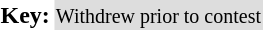<table>
<tr>
<td><strong>Key:</strong></td>
<td align:"center" style="background:#ddd;"><small>Withdrew prior to contest</small></td>
</tr>
</table>
